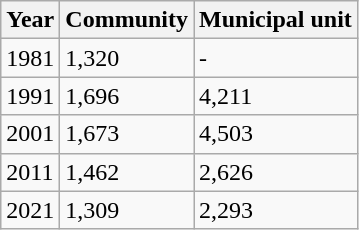<table class="wikitable">
<tr ---->
<th>Year</th>
<th>Community</th>
<th>Municipal unit</th>
</tr>
<tr ---->
<td>1981</td>
<td>1,320</td>
<td>-</td>
</tr>
<tr ---->
<td>1991</td>
<td>1,696</td>
<td>4,211</td>
</tr>
<tr ---->
<td>2001</td>
<td>1,673</td>
<td>4,503</td>
</tr>
<tr ---->
<td>2011</td>
<td>1,462</td>
<td>2,626</td>
</tr>
<tr ---->
<td>2021</td>
<td>1,309</td>
<td>2,293</td>
</tr>
</table>
